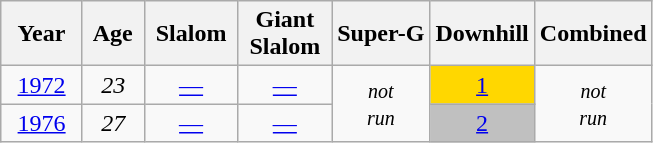<table class=wikitable style="text-align:center">
<tr>
<th>  Year  </th>
<th> Age </th>
<th> Slalom </th>
<th>Giant<br> Slalom </th>
<th>Super-G</th>
<th>Downhill</th>
<th>Combined</th>
</tr>
<tr>
<td><a href='#'>1972</a></td>
<td><em>23</em></td>
<td><a href='#'>—</a></td>
<td><a href='#'>—</a></td>
<td rowspan=2><small><em>not<br>run</em></small></td>
<td style="background:gold;"><a href='#'>1</a></td>
<td rowspan=2><small><em>not<br>run</em></small></td>
</tr>
<tr>
<td><a href='#'>1976</a></td>
<td><em>27</em></td>
<td><a href='#'>—</a></td>
<td><a href='#'>—</a></td>
<td style="background:silver;"><a href='#'>2</a></td>
</tr>
</table>
